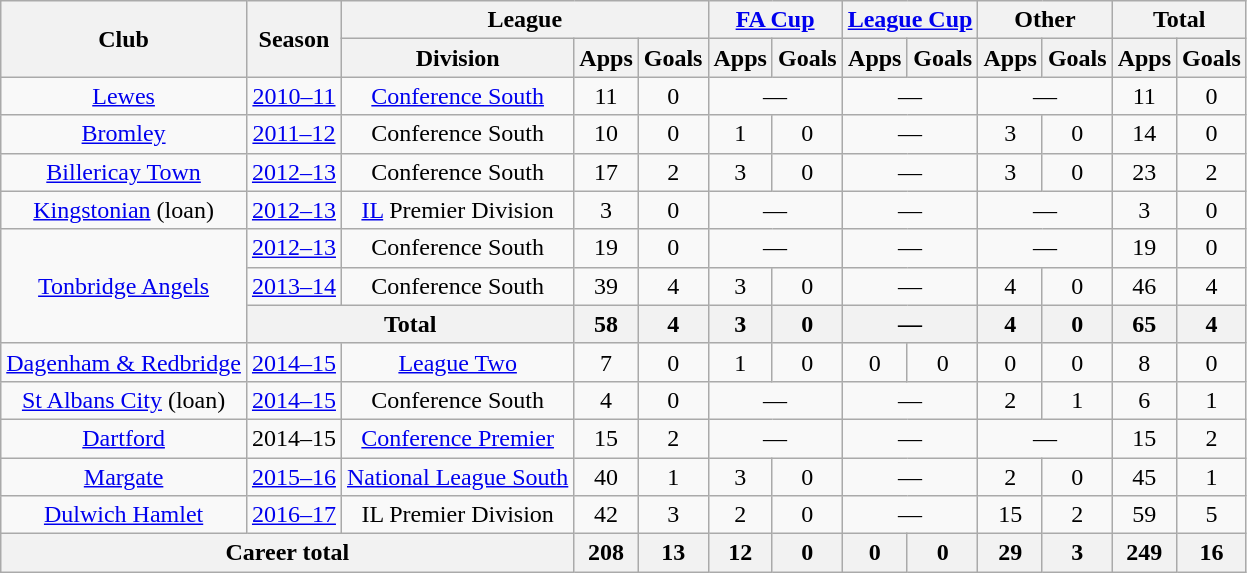<table class="wikitable" style="text-align: center;">
<tr>
<th rowspan="2">Club</th>
<th rowspan="2">Season</th>
<th colspan="3">League</th>
<th colspan="2"><a href='#'>FA Cup</a></th>
<th colspan="2"><a href='#'>League Cup</a></th>
<th colspan="2">Other</th>
<th colspan="2">Total</th>
</tr>
<tr>
<th>Division</th>
<th>Apps</th>
<th>Goals</th>
<th>Apps</th>
<th>Goals</th>
<th>Apps</th>
<th>Goals</th>
<th>Apps</th>
<th>Goals</th>
<th>Apps</th>
<th>Goals</th>
</tr>
<tr>
<td><a href='#'>Lewes</a></td>
<td><a href='#'>2010–11</a></td>
<td><a href='#'>Conference South</a></td>
<td>11</td>
<td>0</td>
<td colspan="2">—</td>
<td colspan="2">—</td>
<td colspan="2">—</td>
<td>11</td>
<td>0</td>
</tr>
<tr>
<td><a href='#'>Bromley</a></td>
<td><a href='#'>2011–12</a></td>
<td>Conference South</td>
<td>10</td>
<td>0</td>
<td>1</td>
<td>0</td>
<td colspan="2">—</td>
<td>3</td>
<td>0</td>
<td>14</td>
<td>0</td>
</tr>
<tr>
<td><a href='#'>Billericay Town</a></td>
<td><a href='#'>2012–13</a></td>
<td>Conference South</td>
<td>17</td>
<td>2</td>
<td>3</td>
<td>0</td>
<td colspan="2">—</td>
<td>3</td>
<td>0</td>
<td>23</td>
<td>2</td>
</tr>
<tr>
<td><a href='#'>Kingstonian</a> (loan)</td>
<td><a href='#'>2012–13</a></td>
<td><a href='#'>IL</a> Premier Division</td>
<td>3</td>
<td>0</td>
<td colspan="2">—</td>
<td colspan="2">—</td>
<td colspan="2">—</td>
<td>3</td>
<td>0</td>
</tr>
<tr>
<td rowspan="3"><a href='#'>Tonbridge Angels</a></td>
<td><a href='#'>2012–13</a></td>
<td>Conference South</td>
<td>19</td>
<td>0</td>
<td colspan="2">—</td>
<td colspan="2">—</td>
<td colspan="2">—</td>
<td>19</td>
<td>0</td>
</tr>
<tr>
<td><a href='#'>2013–14</a></td>
<td>Conference South</td>
<td>39</td>
<td>4</td>
<td>3</td>
<td>0</td>
<td colspan="2">—</td>
<td>4</td>
<td>0</td>
<td>46</td>
<td>4</td>
</tr>
<tr>
<th colspan="2">Total</th>
<th>58</th>
<th>4</th>
<th>3</th>
<th>0</th>
<th colspan="2">—</th>
<th>4</th>
<th>0</th>
<th>65</th>
<th>4</th>
</tr>
<tr>
<td><a href='#'>Dagenham & Redbridge</a></td>
<td><a href='#'>2014–15</a></td>
<td><a href='#'>League Two</a></td>
<td>7</td>
<td>0</td>
<td>1</td>
<td>0</td>
<td>0</td>
<td>0</td>
<td>0</td>
<td>0</td>
<td>8</td>
<td>0</td>
</tr>
<tr>
<td><a href='#'>St Albans City</a> (loan)</td>
<td><a href='#'>2014–15</a></td>
<td>Conference South</td>
<td>4</td>
<td>0</td>
<td colspan="2">—</td>
<td colspan="2">—</td>
<td>2</td>
<td>1</td>
<td>6</td>
<td>1</td>
</tr>
<tr>
<td><a href='#'>Dartford</a></td>
<td>2014–15</td>
<td><a href='#'>Conference Premier</a></td>
<td>15</td>
<td>2</td>
<td colspan="2">—</td>
<td colspan="2">—</td>
<td colspan="2">—</td>
<td>15</td>
<td>2</td>
</tr>
<tr>
<td><a href='#'>Margate</a></td>
<td><a href='#'>2015–16</a></td>
<td><a href='#'>National League South</a></td>
<td>40</td>
<td>1</td>
<td>3</td>
<td>0</td>
<td colspan="2">—</td>
<td>2</td>
<td>0</td>
<td>45</td>
<td>1</td>
</tr>
<tr>
<td rowspan=1><a href='#'>Dulwich Hamlet</a></td>
<td><a href='#'>2016–17</a></td>
<td>IL Premier Division</td>
<td>42</td>
<td>3</td>
<td>2</td>
<td>0</td>
<td colspan="2">—</td>
<td>15</td>
<td>2</td>
<td>59</td>
<td>5<br></td>
</tr>
<tr>
<th colspan="3">Career total</th>
<th>208</th>
<th>13</th>
<th>12</th>
<th>0</th>
<th>0</th>
<th>0</th>
<th>29</th>
<th>3</th>
<th>249</th>
<th>16</th>
</tr>
</table>
